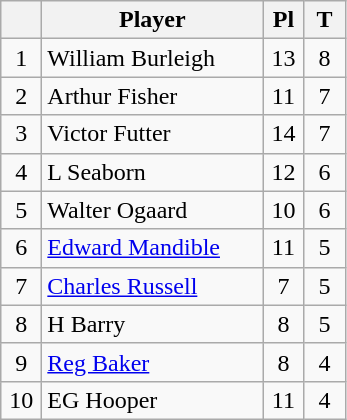<table class="wikitable" style="text-align:center;">
<tr>
<th width="20" abbr="Position"></th>
<th width="140">Player</th>
<th width="20">Pl</th>
<th width="20">T</th>
</tr>
<tr>
<td>1</td>
<td style="text-align:left;"> William Burleigh</td>
<td>13</td>
<td>8</td>
</tr>
<tr>
<td>2</td>
<td style="text-align:left;"> Arthur Fisher</td>
<td>11</td>
<td>7</td>
</tr>
<tr>
<td>3</td>
<td style="text-align:left;"> Victor Futter</td>
<td>14</td>
<td>7</td>
</tr>
<tr>
<td>4</td>
<td style="text-align:left;"> L Seaborn</td>
<td>12</td>
<td>6</td>
</tr>
<tr>
<td>5</td>
<td style="text-align:left;"> Walter Ogaard</td>
<td>10</td>
<td>6</td>
</tr>
<tr>
<td>6</td>
<td style="text-align:left;"> <a href='#'>Edward Mandible</a></td>
<td>11</td>
<td>5</td>
</tr>
<tr>
<td>7</td>
<td style="text-align:left;"> <a href='#'>Charles Russell</a></td>
<td>7</td>
<td>5</td>
</tr>
<tr>
<td>8</td>
<td style="text-align:left;"> H Barry</td>
<td>8</td>
<td>5</td>
</tr>
<tr>
<td>9</td>
<td style="text-align:left;"> <a href='#'>Reg Baker</a></td>
<td>8</td>
<td>4</td>
</tr>
<tr>
<td>10</td>
<td style="text-align:left;"> EG Hooper</td>
<td>11</td>
<td>4</td>
</tr>
</table>
